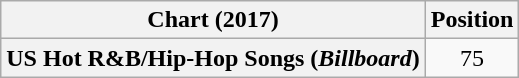<table class="wikitable plainrowheaders" style="text-align:center">
<tr>
<th scope="col">Chart (2017)</th>
<th scope="col">Position</th>
</tr>
<tr>
<th scope="row">US Hot R&B/Hip-Hop Songs (<em>Billboard</em>)</th>
<td>75</td>
</tr>
</table>
